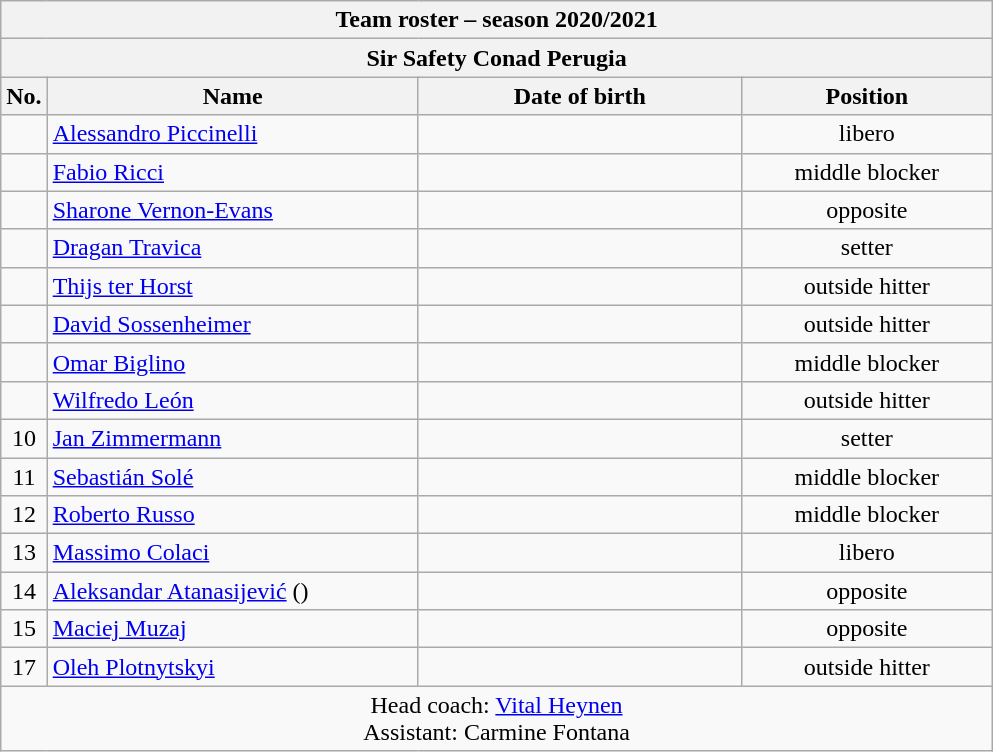<table class="wikitable collapsible collapsed sortable" style="font-size:100%; text-align:center;">
<tr>
<th colspan=6>Team roster – season 2020/2021</th>
</tr>
<tr>
<th colspan=6>Sir Safety Conad Perugia</th>
</tr>
<tr>
<th>No.</th>
<th style="width:15em">Name</th>
<th style="width:13em">Date of birth</th>
<th style="width:10em">Position</th>
</tr>
<tr>
<td></td>
<td align=left> <a href='#'>Alessandro Piccinelli</a></td>
<td align="right"></td>
<td>libero</td>
</tr>
<tr>
<td></td>
<td align=left> <a href='#'>Fabio Ricci</a></td>
<td align=right></td>
<td>middle blocker</td>
</tr>
<tr>
<td></td>
<td align=left> <a href='#'>Sharone Vernon-Evans</a></td>
<td align=right></td>
<td>opposite</td>
</tr>
<tr>
<td></td>
<td align=left> <a href='#'>Dragan Travica</a></td>
<td align=right></td>
<td>setter</td>
</tr>
<tr>
<td></td>
<td align=left> <a href='#'>Thijs ter Horst</a></td>
<td align=right></td>
<td>outside hitter</td>
</tr>
<tr>
<td></td>
<td align=left> <a href='#'>David Sossenheimer</a></td>
<td align=right></td>
<td>outside hitter</td>
</tr>
<tr>
<td></td>
<td align=left> <a href='#'>Omar Biglino</a></td>
<td align="right"></td>
<td>middle blocker</td>
</tr>
<tr>
<td></td>
<td align=left> <a href='#'>Wilfredo León</a></td>
<td align=right></td>
<td>outside hitter</td>
</tr>
<tr>
<td>10</td>
<td align=left> <a href='#'>Jan Zimmermann</a></td>
<td align=right></td>
<td>setter</td>
</tr>
<tr>
<td>11</td>
<td align=left> <a href='#'>Sebastián Solé</a></td>
<td align=right></td>
<td>middle blocker</td>
</tr>
<tr>
<td>12</td>
<td align=left> <a href='#'>Roberto Russo</a></td>
<td align=right></td>
<td>middle blocker</td>
</tr>
<tr>
<td>13</td>
<td align=left> <a href='#'>Massimo Colaci</a></td>
<td align=right></td>
<td>libero</td>
</tr>
<tr>
<td>14</td>
<td align=left> <a href='#'>Aleksandar Atanasijević</a> ()</td>
<td align=right></td>
<td>opposite</td>
</tr>
<tr>
<td>15</td>
<td align=left> <a href='#'>Maciej Muzaj</a></td>
<td align=right></td>
<td>opposite</td>
</tr>
<tr>
<td>17</td>
<td align=left> <a href='#'>Oleh Plotnytskyi</a></td>
<td align=right></td>
<td>outside hitter</td>
</tr>
<tr class="sortbottom">
<td colspan=4>Head coach:  <a href='#'>Vital Heynen</a><br>Assistant:  Carmine Fontana</td>
</tr>
</table>
